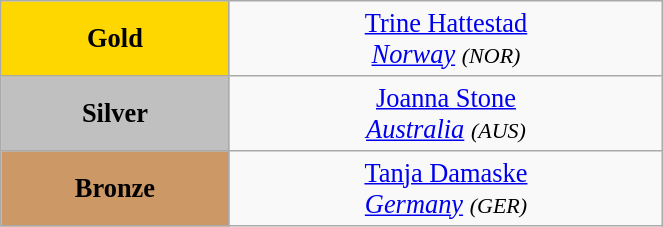<table class="wikitable" style=" text-align:center; font-size:110%;" width="35%">
<tr>
<td bgcolor="gold"><strong>Gold</strong></td>
<td> <a href='#'>Trine Hattestad</a><br><em><a href='#'>Norway</a> <small>(NOR)</small></em></td>
</tr>
<tr>
<td bgcolor="silver"><strong>Silver</strong></td>
<td> <a href='#'>Joanna Stone</a><br><em><a href='#'>Australia</a> <small>(AUS)</small></em></td>
</tr>
<tr>
<td bgcolor="CC9966"><strong>Bronze</strong></td>
<td> <a href='#'>Tanja Damaske</a><br><em><a href='#'>Germany</a> <small>(GER)</small></em></td>
</tr>
</table>
